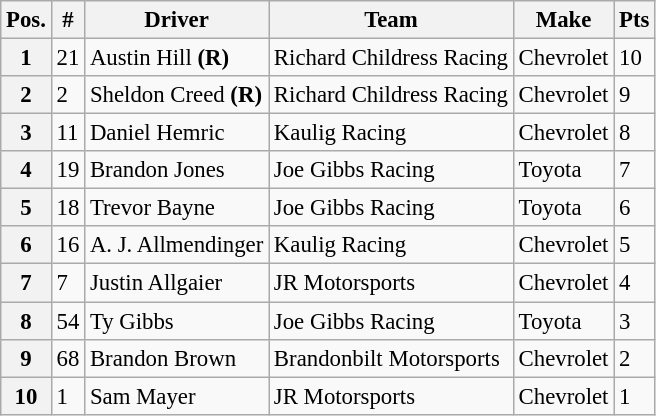<table class="wikitable" style="font-size:95%">
<tr>
<th>Pos.</th>
<th>#</th>
<th>Driver</th>
<th>Team</th>
<th>Make</th>
<th>Pts</th>
</tr>
<tr>
<th>1</th>
<td>21</td>
<td>Austin Hill <strong>(R)</strong></td>
<td>Richard Childress Racing</td>
<td>Chevrolet</td>
<td>10</td>
</tr>
<tr>
<th>2</th>
<td>2</td>
<td>Sheldon Creed <strong>(R)</strong></td>
<td>Richard Childress Racing</td>
<td>Chevrolet</td>
<td>9</td>
</tr>
<tr>
<th>3</th>
<td>11</td>
<td>Daniel Hemric</td>
<td>Kaulig Racing</td>
<td>Chevrolet</td>
<td>8</td>
</tr>
<tr>
<th>4</th>
<td>19</td>
<td>Brandon Jones</td>
<td>Joe Gibbs Racing</td>
<td>Toyota</td>
<td>7</td>
</tr>
<tr>
<th>5</th>
<td>18</td>
<td>Trevor Bayne</td>
<td>Joe Gibbs Racing</td>
<td>Toyota</td>
<td>6</td>
</tr>
<tr>
<th>6</th>
<td>16</td>
<td>A. J. Allmendinger</td>
<td>Kaulig Racing</td>
<td>Chevrolet</td>
<td>5</td>
</tr>
<tr>
<th>7</th>
<td>7</td>
<td>Justin Allgaier</td>
<td>JR Motorsports</td>
<td>Chevrolet</td>
<td>4</td>
</tr>
<tr>
<th>8</th>
<td>54</td>
<td>Ty Gibbs</td>
<td>Joe Gibbs Racing</td>
<td>Toyota</td>
<td>3</td>
</tr>
<tr>
<th>9</th>
<td>68</td>
<td>Brandon Brown</td>
<td>Brandonbilt Motorsports</td>
<td>Chevrolet</td>
<td>2</td>
</tr>
<tr>
<th>10</th>
<td>1</td>
<td>Sam Mayer</td>
<td>JR Motorsports</td>
<td>Chevrolet</td>
<td>1</td>
</tr>
</table>
